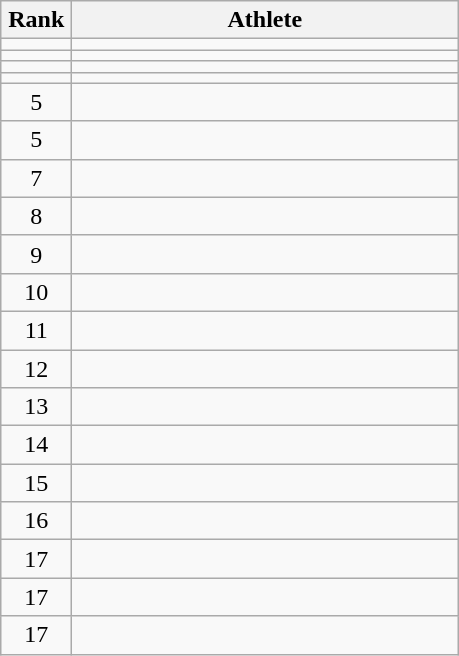<table class="wikitable" style="text-align: center;">
<tr>
<th width=40>Rank</th>
<th width=250>Athlete</th>
</tr>
<tr>
<td></td>
<td align="left"></td>
</tr>
<tr>
<td></td>
<td align="left"></td>
</tr>
<tr>
<td></td>
<td align="left"></td>
</tr>
<tr>
<td></td>
<td align="left"></td>
</tr>
<tr>
<td>5</td>
<td align="left"></td>
</tr>
<tr>
<td>5</td>
<td align="left"></td>
</tr>
<tr>
<td>7</td>
<td align="left"></td>
</tr>
<tr>
<td>8</td>
<td align="left"></td>
</tr>
<tr>
<td>9</td>
<td align="left"></td>
</tr>
<tr>
<td>10</td>
<td align="left"></td>
</tr>
<tr>
<td>11</td>
<td align="left"></td>
</tr>
<tr>
<td>12</td>
<td align="left"></td>
</tr>
<tr>
<td>13</td>
<td align="left"></td>
</tr>
<tr>
<td>14</td>
<td align="left"></td>
</tr>
<tr>
<td>15</td>
<td align="left"></td>
</tr>
<tr>
<td>16</td>
<td align="left"></td>
</tr>
<tr>
<td>17</td>
<td align="left"></td>
</tr>
<tr>
<td>17</td>
<td align="left"></td>
</tr>
<tr>
<td>17</td>
<td align="left"></td>
</tr>
</table>
